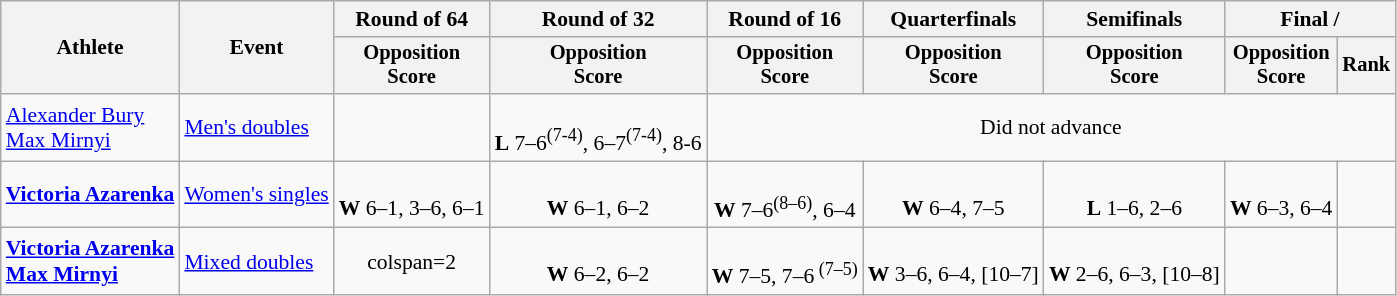<table class=wikitable style="font-size:90%">
<tr>
<th rowspan="2">Athlete</th>
<th rowspan="2">Event</th>
<th>Round of 64</th>
<th>Round of 32</th>
<th>Round of 16</th>
<th>Quarterfinals</th>
<th>Semifinals</th>
<th colspan=2>Final / </th>
</tr>
<tr style="font-size:95%">
<th>Opposition<br>Score</th>
<th>Opposition<br>Score</th>
<th>Opposition<br>Score</th>
<th>Opposition<br>Score</th>
<th>Opposition<br>Score</th>
<th>Opposition<br>Score</th>
<th>Rank</th>
</tr>
<tr align=center>
<td align=left><a href='#'>Alexander Bury</a><br><a href='#'>Max Mirnyi</a></td>
<td align=left><a href='#'>Men's doubles</a></td>
<td></td>
<td><br> <strong>L</strong> 7–6<sup>(7-4)</sup>, 6–7<sup>(7-4)</sup>, 8-6</td>
<td colspan=5>Did not advance</td>
</tr>
<tr align=center>
<td align=left><strong><a href='#'>Victoria Azarenka</a></strong></td>
<td align=left><a href='#'>Women's singles</a></td>
<td><br><strong>W</strong> 6–1, 3–6, 6–1</td>
<td><br><strong>W</strong> 6–1, 6–2</td>
<td><br><strong>W</strong> 7–6<sup>(8–6)</sup>, 6–4</td>
<td><br><strong>W</strong> 6–4, 7–5</td>
<td><br><strong>L</strong> 1–6, 2–6</td>
<td><br><strong>W</strong> 6–3, 6–4</td>
<td></td>
</tr>
<tr align=center>
<td align=left><strong><a href='#'>Victoria Azarenka</a><br><a href='#'>Max Mirnyi</a></strong></td>
<td align=left><a href='#'>Mixed doubles</a></td>
<td>colspan=2 </td>
<td><br><strong>W</strong> 6–2, 6–2</td>
<td><br> <strong>W</strong> 7–5, 7–6<sup> (7–5)</sup></td>
<td> <br> <strong>W</strong> 3–6, 6–4, [10–7]</td>
<td> <br><strong>W</strong> 2–6, 6–3, [10–8]</td>
<td></td>
</tr>
</table>
